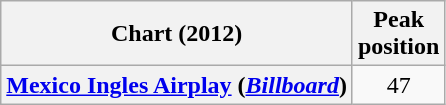<table class="wikitable sortable plainrowheaders" style="text-align:center;">
<tr>
<th scope="col">Chart (2012)</th>
<th scope="col">Peak<br>position</th>
</tr>
<tr>
<th scope="row"><a href='#'>Mexico Ingles Airplay</a> (<em><a href='#'>Billboard</a></em>)</th>
<td>47</td>
</tr>
</table>
